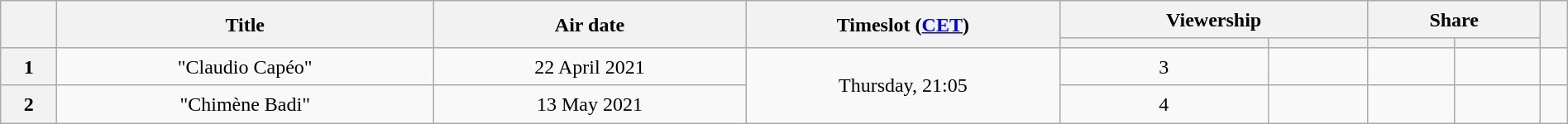<table class="sortable wikitable plainrowheaders mw-collapsible" style=" text-align:center; line-height:23px; width:100%;">
<tr>
<th rowspan=2></th>
<th width=24% rowspan=2>Title</th>
<th width=20% rowspan=2>Air date</th>
<th width=20% rowspan=2>Timeslot (<a href='#'>CET</a>)</th>
<th colspan=2>Viewership</th>
<th colspan=2>Share</th>
<th rowspan=2 class="unsortable"></th>
</tr>
<tr>
<th class="unsortable"></th>
<th></th>
<th></th>
<th></th>
</tr>
<tr>
<th>1</th>
<td>"Claudio Capéo"</td>
<td>22 April 2021</td>
<td rowspan="2">Thursday, 21:05</td>
<td>3</td>
<td></td>
<td></td>
<td></td>
<td></td>
</tr>
<tr>
<th>2</th>
<td>"Chimène Badi"</td>
<td>13 May 2021</td>
<td>4</td>
<td></td>
<td></td>
<td></td>
<td></td>
</tr>
</table>
